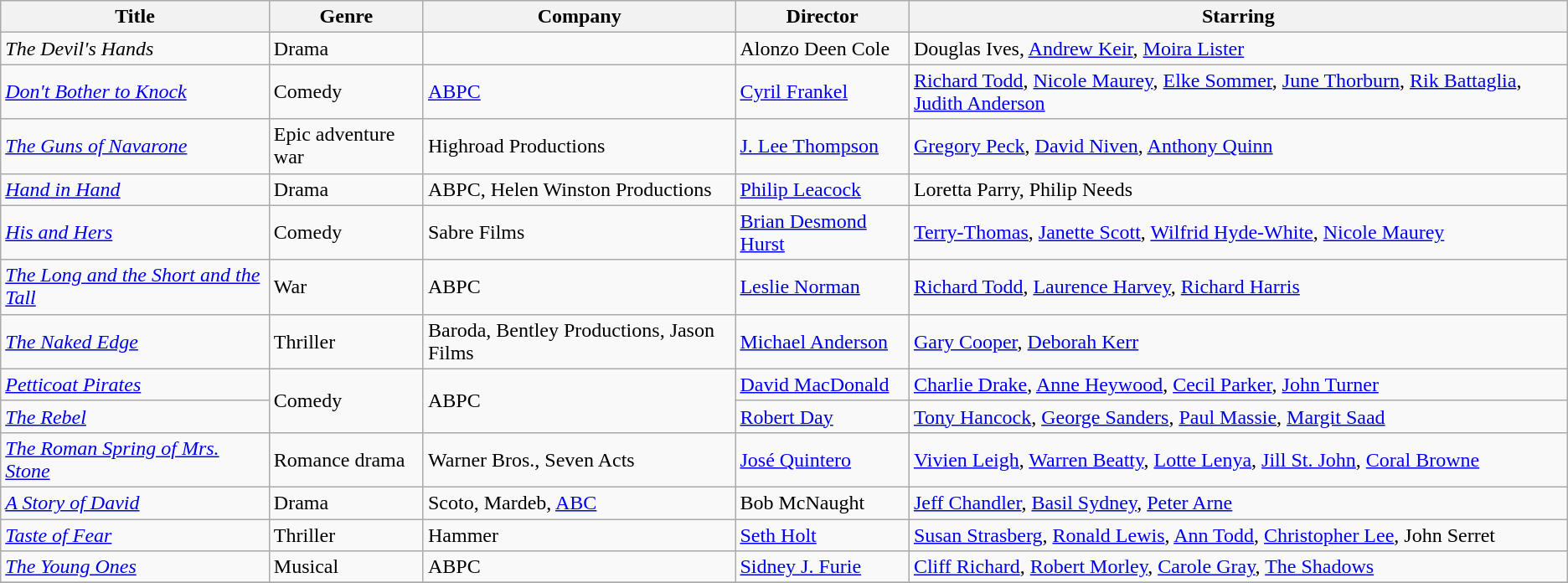<table class="wikitable unsortable">
<tr>
<th>Title</th>
<th>Genre</th>
<th>Company</th>
<th>Director</th>
<th>Starring</th>
</tr>
<tr>
<td><em>The Devil's Hands</em></td>
<td>Drama</td>
<td></td>
<td>Alonzo Deen Cole</td>
<td>Douglas Ives, <a href='#'>Andrew Keir</a>, <a href='#'>Moira Lister</a></td>
</tr>
<tr>
<td><em><a href='#'>Don't Bother to Knock</a></em></td>
<td>Comedy</td>
<td><a href='#'>ABPC</a></td>
<td><a href='#'>Cyril Frankel</a></td>
<td><a href='#'>Richard Todd</a>, <a href='#'>Nicole Maurey</a>, <a href='#'>Elke Sommer</a>, <a href='#'>June Thorburn</a>, <a href='#'>Rik Battaglia</a>, <a href='#'>Judith Anderson</a></td>
</tr>
<tr>
<td><em><a href='#'>The Guns of Navarone</a></em></td>
<td>Epic adventure war</td>
<td>Highroad Productions</td>
<td><a href='#'>J. Lee Thompson</a></td>
<td><a href='#'>Gregory Peck</a>, <a href='#'>David Niven</a>, <a href='#'>Anthony Quinn</a></td>
</tr>
<tr>
<td><em><a href='#'>Hand in Hand</a></em></td>
<td>Drama</td>
<td>ABPC, Helen Winston Productions</td>
<td><a href='#'>Philip Leacock</a></td>
<td>Loretta Parry, Philip Needs</td>
</tr>
<tr>
<td><em><a href='#'>His and Hers</a></em></td>
<td>Comedy</td>
<td>Sabre Films</td>
<td><a href='#'>Brian Desmond Hurst</a></td>
<td><a href='#'>Terry-Thomas</a>, <a href='#'>Janette Scott</a>, <a href='#'>Wilfrid Hyde-White</a>, <a href='#'>Nicole Maurey</a></td>
</tr>
<tr>
<td><em><a href='#'>The Long and the Short and the Tall</a></em></td>
<td>War</td>
<td>ABPC</td>
<td><a href='#'>Leslie Norman</a></td>
<td><a href='#'>Richard Todd</a>, <a href='#'>Laurence Harvey</a>, <a href='#'>Richard Harris</a></td>
</tr>
<tr>
<td><em><a href='#'>The Naked Edge</a></em></td>
<td>Thriller</td>
<td>Baroda, Bentley Productions, Jason Films</td>
<td><a href='#'>Michael Anderson</a></td>
<td><a href='#'>Gary Cooper</a>, <a href='#'>Deborah Kerr</a></td>
</tr>
<tr>
<td><em><a href='#'>Petticoat Pirates</a></em></td>
<td rowspan="2">Comedy</td>
<td rowspan="2">ABPC</td>
<td><a href='#'>David MacDonald</a></td>
<td><a href='#'>Charlie Drake</a>, <a href='#'>Anne Heywood</a>, <a href='#'>Cecil Parker</a>, <a href='#'>John Turner</a></td>
</tr>
<tr>
<td><em><a href='#'>The Rebel</a></em></td>
<td><a href='#'>Robert Day</a></td>
<td><a href='#'>Tony Hancock</a>, <a href='#'>George Sanders</a>, <a href='#'>Paul Massie</a>, <a href='#'>Margit Saad</a></td>
</tr>
<tr>
<td><em><a href='#'>The Roman Spring of Mrs. Stone</a></em></td>
<td>Romance drama</td>
<td>Warner Bros., Seven Acts</td>
<td><a href='#'>José Quintero</a></td>
<td><a href='#'>Vivien Leigh</a>, <a href='#'>Warren Beatty</a>, <a href='#'>Lotte Lenya</a>, <a href='#'>Jill St. John</a>, <a href='#'>Coral Browne</a></td>
</tr>
<tr>
<td><em><a href='#'>A Story of David</a></em></td>
<td>Drama</td>
<td>Scoto, Mardeb, <a href='#'>ABC</a></td>
<td>Bob McNaught</td>
<td><a href='#'>Jeff Chandler</a>, <a href='#'>Basil Sydney</a>, <a href='#'>Peter Arne</a></td>
</tr>
<tr>
<td><em><a href='#'>Taste of Fear</a></em></td>
<td>Thriller</td>
<td>Hammer</td>
<td><a href='#'>Seth Holt</a></td>
<td><a href='#'>Susan Strasberg</a>, <a href='#'>Ronald Lewis</a>, <a href='#'>Ann Todd</a>, <a href='#'>Christopher Lee</a>, John Serret</td>
</tr>
<tr>
<td><em><a href='#'>The Young Ones</a></em></td>
<td>Musical</td>
<td>ABPC</td>
<td><a href='#'>Sidney J. Furie</a></td>
<td><a href='#'>Cliff Richard</a>, <a href='#'>Robert Morley</a>, <a href='#'>Carole Gray</a>, <a href='#'>The Shadows</a></td>
</tr>
<tr>
</tr>
</table>
